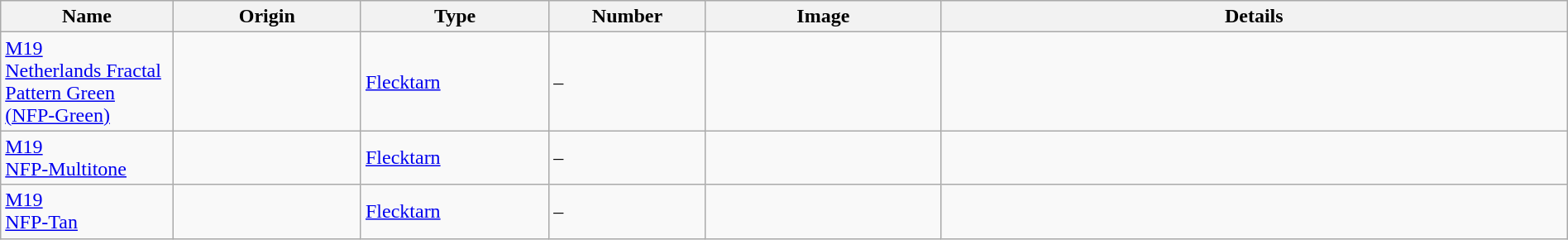<table class="wikitable" style="margin:auto; width:100%;">
<tr>
<th style="text-align: center; width:11%;">Name</th>
<th style="text-align: center; width:12%;">Origin</th>
<th style="text-align: center; width:12%;">Type</th>
<th style="text-align: center; width:10%;">Number</th>
<th style="text-align: center; width:15%; min-width:100px">Image</th>
<th style="text-align: center; width:40%;">Details</th>
</tr>
<tr>
<td><a href='#'>M19</a><br><a href='#'>Netherlands Fractal Pattern Green (NFP-Green)</a></td>
<td><small></small></td>
<td><a href='#'>Flecktarn</a></td>
<td>–</td>
<td></td>
<td></td>
</tr>
<tr>
<td><a href='#'>M19</a><br><a href='#'>NFP-Multitone</a></td>
<td><small></small></td>
<td><a href='#'>Flecktarn</a></td>
<td>–</td>
<td></td>
<td></td>
</tr>
<tr>
<td><a href='#'>M19</a><br><a href='#'>NFP-Tan</a></td>
<td><small></small></td>
<td><a href='#'>Flecktarn</a></td>
<td>–</td>
<td></td>
<td></td>
</tr>
</table>
